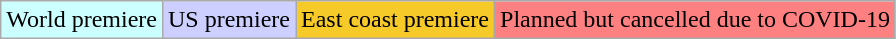<table class="wikitable">
<tr>
<td style="background:#cff;">World premiere</td>
<td style="background:#CCCFFF">US premiere</td>
<td style="background:#F6CA29">East coast premiere</td>
<td style="background:#ff8080">Planned but cancelled due to COVID-19</td>
</tr>
</table>
